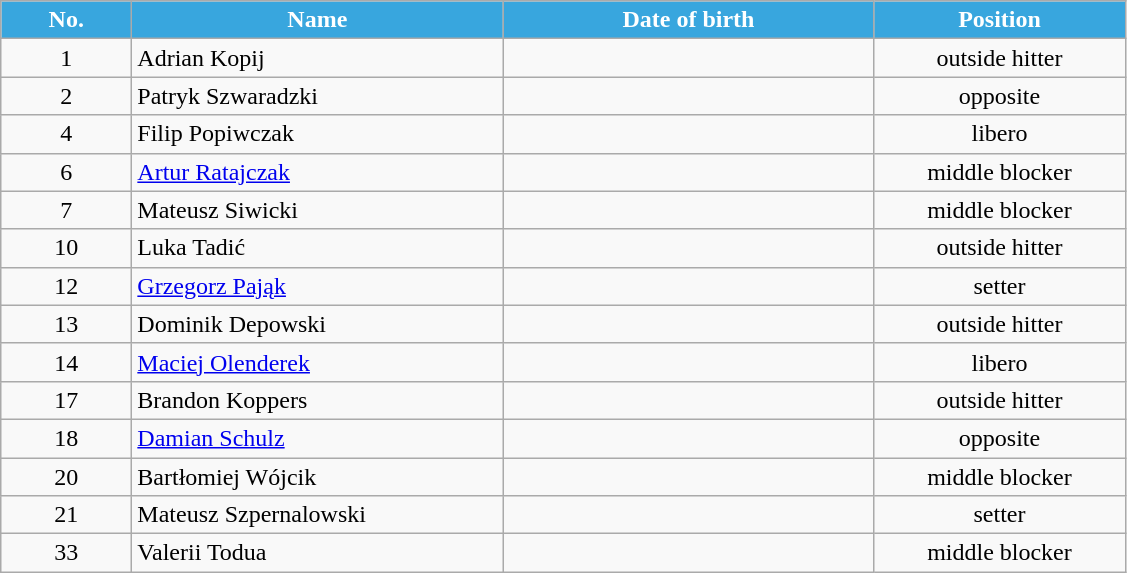<table class="wikitable sortable" style="font-size:100%; text-align:center;">
<tr>
<th style="width:5em; color:#ffffff; background-color:#38a6de">No.</th>
<th style="width:15em; color:#ffffff; background-color:#38a6de">Name</th>
<th style="width:15em; color:#ffffff; background-color:#38a6de">Date of birth</th>
<th style="width:10em; color:#ffffff; background-color:#38a6de">Position</th>
</tr>
<tr>
<td>1</td>
<td align=left> Adrian Kopij</td>
<td align=right></td>
<td>outside hitter</td>
</tr>
<tr>
<td>2</td>
<td align=left> Patryk Szwaradzki</td>
<td align=right></td>
<td>opposite</td>
</tr>
<tr>
<td>4</td>
<td align=left> Filip Popiwczak</td>
<td align=right></td>
<td>libero</td>
</tr>
<tr>
<td>6</td>
<td align=left> <a href='#'>Artur Ratajczak</a></td>
<td align=right></td>
<td>middle blocker</td>
</tr>
<tr>
<td>7</td>
<td align=left> Mateusz Siwicki</td>
<td align=right></td>
<td>middle blocker</td>
</tr>
<tr>
<td>10</td>
<td align=left> Luka Tadić</td>
<td align=right></td>
<td>outside hitter</td>
</tr>
<tr>
<td>12</td>
<td align=left> <a href='#'>Grzegorz Pająk</a></td>
<td align=right></td>
<td>setter</td>
</tr>
<tr>
<td>13</td>
<td align=left> Dominik Depowski</td>
<td align=right></td>
<td>outside hitter</td>
</tr>
<tr>
<td>14</td>
<td align=left> <a href='#'>Maciej Olenderek</a></td>
<td align=right></td>
<td>libero</td>
</tr>
<tr>
<td>17</td>
<td align=left> Brandon Koppers</td>
<td align=right></td>
<td>outside hitter</td>
</tr>
<tr>
<td>18</td>
<td align=left> <a href='#'>Damian Schulz</a></td>
<td align=right></td>
<td>opposite</td>
</tr>
<tr>
<td>20</td>
<td align=left> Bartłomiej Wójcik</td>
<td align=right></td>
<td>middle blocker</td>
</tr>
<tr>
<td>21</td>
<td align=left> Mateusz Szpernalowski</td>
<td align=right></td>
<td>setter</td>
</tr>
<tr>
<td>33</td>
<td align=left> Valerii Todua</td>
<td align=right></td>
<td>middle blocker</td>
</tr>
</table>
